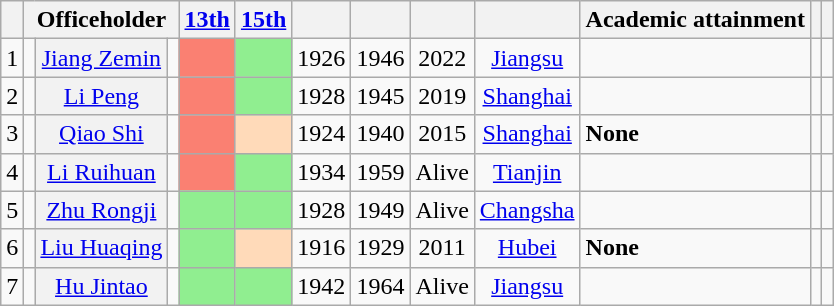<table class="wikitable sortable" style=text-align:center>
<tr>
<th scope=col></th>
<th scope=col colspan="3">Officeholder</th>
<th scope=col><a href='#'>13th</a></th>
<th scope=col><a href='#'>15th</a></th>
<th scope=col></th>
<th scope=col></th>
<th scope=col></th>
<th scope=col></th>
<th scope=col>Academic attainment</th>
<th scope=col></th>
<th scope=col class="unsortable"></th>
</tr>
<tr>
<td>1</td>
<td></td>
<th align="center" scope="row" style="font-weight:normal;"><a href='#'>Jiang Zemin</a></th>
<td></td>
<td bgcolor = Salmon></td>
<td bgcolor = LightGreen></td>
<td>1926</td>
<td>1946</td>
<td>2022</td>
<td><a href='#'>Jiangsu</a></td>
<td></td>
<td></td>
<td></td>
</tr>
<tr>
<td>2</td>
<td></td>
<th align="center" scope="row" style="font-weight:normal;"><a href='#'>Li Peng</a></th>
<td></td>
<td bgcolor = Salmon></td>
<td bgcolor = LightGreen></td>
<td>1928</td>
<td>1945</td>
<td>2019</td>
<td><a href='#'>Shanghai</a></td>
<td></td>
<td></td>
<td></td>
</tr>
<tr>
<td>3</td>
<td></td>
<th align="center" scope="row" style="font-weight:normal;"><a href='#'>Qiao Shi</a></th>
<td></td>
<td bgcolor = Salmon></td>
<td bgcolor = PeachPuff></td>
<td>1924</td>
<td>1940</td>
<td>2015</td>
<td><a href='#'>Shanghai</a></td>
<td align="left"><strong>None</strong></td>
<td></td>
<td></td>
</tr>
<tr>
<td>4</td>
<td></td>
<th align="center" scope="row" style="font-weight:normal;"><a href='#'>Li Ruihuan</a></th>
<td></td>
<td bgcolor = Salmon></td>
<td bgcolor = LightGreen></td>
<td>1934</td>
<td>1959</td>
<td>Alive</td>
<td><a href='#'>Tianjin</a></td>
<td></td>
<td></td>
<td></td>
</tr>
<tr>
<td>5</td>
<td></td>
<th align="center" scope="row" style="font-weight:normal;"><a href='#'>Zhu Rongji</a></th>
<td></td>
<td bgcolor = LightGreen></td>
<td bgcolor = LightGreen></td>
<td>1928</td>
<td>1949</td>
<td>Alive</td>
<td><a href='#'>Changsha</a></td>
<td></td>
<td></td>
<td></td>
</tr>
<tr>
<td>6</td>
<td></td>
<th align="center" scope="row" style="font-weight:normal;"><a href='#'>Liu Huaqing</a></th>
<td></td>
<td bgcolor = LightGreen></td>
<td bgcolor = PeachPuff></td>
<td>1916</td>
<td>1929</td>
<td>2011</td>
<td><a href='#'>Hubei</a></td>
<td align="left"><strong>None</strong></td>
<td></td>
<td></td>
</tr>
<tr>
<td>7</td>
<td></td>
<th align="center" scope="row" style="font-weight:normal;"><a href='#'>Hu Jintao</a></th>
<td></td>
<td bgcolor = LightGreen></td>
<td bgcolor = LightGreen></td>
<td>1942</td>
<td>1964</td>
<td>Alive</td>
<td><a href='#'>Jiangsu</a></td>
<td></td>
<td></td>
<td></td>
</tr>
</table>
